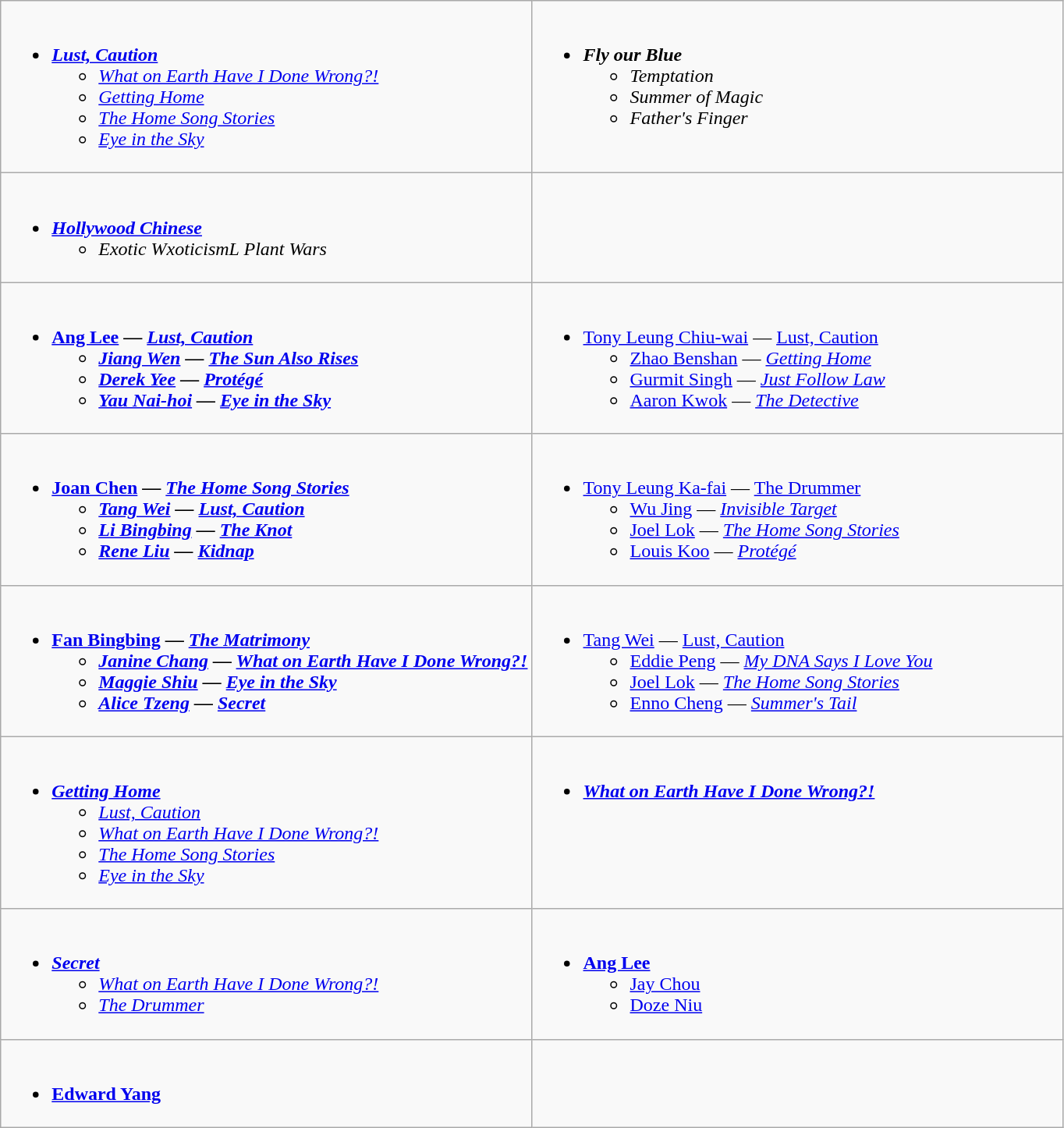<table class=wikitable>
<tr>
<td valign="top" width="50%"><br><ul><li><strong><em><a href='#'>Lust, Caution</a></em></strong><ul><li><em><a href='#'>What on Earth Have I Done Wrong?!</a></em></li><li><em><a href='#'>Getting Home</a></em></li><li><em><a href='#'>The Home Song Stories</a></em></li><li><em><a href='#'>Eye in the Sky</a></em></li></ul></li></ul></td>
<td valign="top" width="50%"><br><ul><li><strong><em>Fly our Blue</em></strong><ul><li><em>Temptation</em></li><li><em>Summer of Magic</em></li><li><em>Father's Finger</em></li></ul></li></ul></td>
</tr>
<tr>
<td valign="top" width="50%"><br><ul><li><strong><em><a href='#'>Hollywood Chinese</a></em></strong><ul><li><em>Exotic WxoticismL Plant Wars</em></li></ul></li></ul></td>
<td valign="top" width="50%"><br>
</td>
</tr>
<tr>
<td valign="top" width="50%"><br><ul><li><strong><a href='#'>Ang Lee</a> — <em><a href='#'>Lust, Caution</a><strong><em><ul><li><a href='#'>Jiang Wen</a>  — </em><a href='#'>The Sun Also Rises</a><em></li><li><a href='#'>Derek Yee</a> — </em><a href='#'>Protégé</a><em></li><li><a href='#'>Yau Nai-hoi</a> — </em><a href='#'>Eye in the Sky</a><em></li></ul></li></ul></td>
<td valign="top" width="50%"><br><ul><li></strong><a href='#'>Tony Leung Chiu-wai</a> — </em><a href='#'>Lust, Caution</a></em></strong><ul><li><a href='#'>Zhao Benshan</a> — <em><a href='#'>Getting Home</a></em></li><li><a href='#'>Gurmit Singh</a> — <em><a href='#'>Just Follow Law</a></em></li><li><a href='#'>Aaron Kwok</a> — <em><a href='#'>The Detective</a></em></li></ul></li></ul></td>
</tr>
<tr>
<td valign="top" width="50%"><br><ul><li><strong><a href='#'>Joan Chen</a> — <em><a href='#'>The Home Song Stories</a><strong><em><ul><li><a href='#'>Tang Wei</a> — </em><a href='#'>Lust, Caution</a><em></li><li><a href='#'>Li Bingbing</a> — </em><a href='#'>The Knot</a><em></li><li><a href='#'>Rene Liu</a> — </em><a href='#'>Kidnap</a><em></li></ul></li></ul></td>
<td valign="top" width="50%"><br><ul><li></strong><a href='#'>Tony Leung Ka-fai</a> — </em><a href='#'>The Drummer</a></em></strong><ul><li><a href='#'>Wu Jing</a> — <em><a href='#'>Invisible Target</a></em></li><li><a href='#'>Joel Lok</a> — <em><a href='#'>The Home Song Stories</a></em></li><li><a href='#'>Louis Koo</a> — <em><a href='#'>Protégé</a></em></li></ul></li></ul></td>
</tr>
<tr>
<td valign="top" width="50%"><br><ul><li><strong><a href='#'>Fan Bingbing</a> — <em><a href='#'>The Matrimony</a><strong><em><ul><li><a href='#'>Janine Chang</a> — </em><a href='#'>What on Earth Have I Done Wrong?!</a><em></li><li><a href='#'>Maggie Shiu</a> — </em><a href='#'>Eye in the Sky</a><em></li><li><a href='#'>Alice Tzeng</a> — </em><a href='#'>Secret</a><em></li></ul></li></ul></td>
<td valign="top" width="50%"><br><ul><li></strong><a href='#'>Tang Wei</a> — </em><a href='#'>Lust, Caution</a></em></strong><ul><li><a href='#'>Eddie Peng</a> — <em><a href='#'>My DNA Says I Love You</a></em></li><li><a href='#'>Joel Lok</a> — <em><a href='#'>The Home Song Stories</a></em></li><li><a href='#'>Enno Cheng</a> — <em><a href='#'>Summer's Tail</a></em></li></ul></li></ul></td>
</tr>
<tr>
<td valign="top" width="50%"><br><ul><li><strong><em><a href='#'>Getting Home</a></em></strong><ul><li><em><a href='#'>Lust, Caution</a></em></li><li><em><a href='#'>What on Earth Have I Done Wrong?!</a></em></li><li><em><a href='#'>The Home Song Stories</a></em></li><li><em><a href='#'>Eye in the Sky</a></em></li></ul></li></ul></td>
<td valign="top" width="50%"><br><ul><li><strong><em><a href='#'>What on Earth Have I Done Wrong?!</a></em></strong></li></ul></td>
</tr>
<tr>
<td valign="top" width="50%"><br><ul><li><strong><em><a href='#'>Secret</a></em></strong><ul><li><em><a href='#'>What on Earth Have I Done Wrong?!</a></em></li><li><em><a href='#'>The Drummer</a></em></li></ul></li></ul></td>
<td valign="top" width="50%"><br><ul><li><strong><a href='#'>Ang Lee</a></strong><ul><li><a href='#'>Jay Chou</a></li><li><a href='#'>Doze Niu</a></li></ul></li></ul></td>
</tr>
<tr>
<td valign="top" width="50%"><br><ul><li><strong><a href='#'>Edward Yang</a></strong></li></ul></td>
</tr>
</table>
